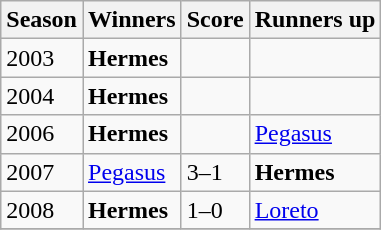<table class="wikitable collapsible">
<tr>
<th>Season</th>
<th>Winners</th>
<th>Score</th>
<th>Runners up</th>
</tr>
<tr>
<td>2003</td>
<td><strong>Hermes</strong></td>
<td></td>
<td></td>
</tr>
<tr>
<td>2004</td>
<td><strong>Hermes</strong></td>
<td></td>
<td></td>
</tr>
<tr>
<td>2006</td>
<td><strong>Hermes</strong></td>
<td></td>
<td><a href='#'>Pegasus</a></td>
</tr>
<tr>
<td>2007</td>
<td><a href='#'>Pegasus</a></td>
<td>3–1</td>
<td><strong>Hermes</strong></td>
</tr>
<tr>
<td>2008</td>
<td><strong>Hermes</strong></td>
<td>1–0</td>
<td><a href='#'>Loreto</a></td>
</tr>
<tr>
</tr>
</table>
